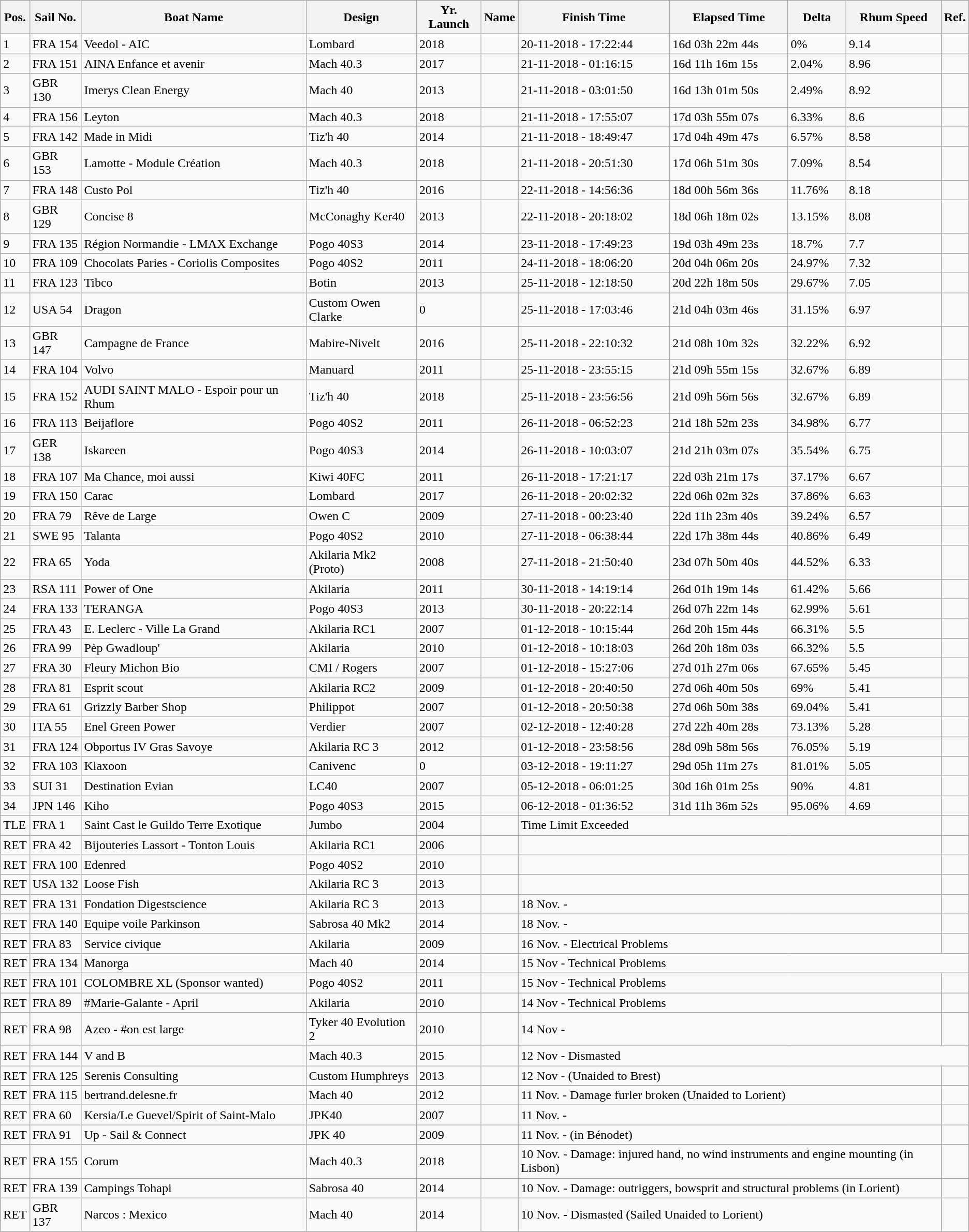<table class="wikitable sortable">
<tr>
<th>Pos.</th>
<th>Sail No.</th>
<th>Boat Name</th>
<th>Design</th>
<th>Yr. Launch</th>
<th>Name</th>
<th>Finish Time</th>
<th>Elapsed Time</th>
<th>Delta</th>
<th>Rhum Speed</th>
<th>Ref.</th>
</tr>
<tr>
<td>1</td>
<td>FRA 154</td>
<td>Veedol - AIC</td>
<td>Lombard</td>
<td>2018</td>
<td></td>
<td>20-11-2018 - 17:22:44</td>
<td>16d 03h 22m 44s</td>
<td>0%</td>
<td>9.14</td>
<td></td>
</tr>
<tr>
<td>2</td>
<td>FRA 151</td>
<td>AINA Enfance et avenir</td>
<td>Mach 40.3</td>
<td>2017</td>
<td></td>
<td>21-11-2018 - 01:16:15</td>
<td>16d 11h 16m 15s</td>
<td>2.04%</td>
<td>8.96</td>
<td></td>
</tr>
<tr>
<td>3</td>
<td>GBR 130</td>
<td>Imerys Clean Energy</td>
<td>Mach 40</td>
<td>2013</td>
<td></td>
<td>21-11-2018 - 03:01:50</td>
<td>16d 13h 01m 50s</td>
<td>2.49%</td>
<td>8.92</td>
<td></td>
</tr>
<tr>
<td>4</td>
<td>FRA 156</td>
<td>Leyton</td>
<td>Mach 40.3</td>
<td>2018</td>
<td></td>
<td>21-11-2018 - 17:55:07</td>
<td>17d 03h 55m 07s</td>
<td>6.33%</td>
<td>8.6</td>
<td></td>
</tr>
<tr>
<td>5</td>
<td>FRA 142</td>
<td>Made in Midi</td>
<td>Tiz'h 40</td>
<td>2014</td>
<td></td>
<td>21-11-2018 - 18:49:47</td>
<td>17d 04h 49m 47s</td>
<td>6.57%</td>
<td>8.58</td>
<td></td>
</tr>
<tr>
<td>6</td>
<td>GBR 153</td>
<td>Lamotte - Module Création</td>
<td>Mach 40.3</td>
<td>2018</td>
<td></td>
<td>21-11-2018 - 20:51:30</td>
<td>17d 06h 51m 30s</td>
<td>7.09%</td>
<td>8.54</td>
<td></td>
</tr>
<tr>
<td>7</td>
<td>FRA 148</td>
<td>Custo Pol</td>
<td>Tiz'h 40</td>
<td>2016</td>
<td></td>
<td>22-11-2018 - 14:56:36</td>
<td>18d 00h 56m 36s</td>
<td>11.76%</td>
<td>8.18</td>
<td></td>
</tr>
<tr>
<td>8</td>
<td>GBR 129</td>
<td>Concise 8</td>
<td>McConaghy Ker40</td>
<td>2013</td>
<td></td>
<td>22-11-2018 - 20:18:02</td>
<td>18d 06h 18m 02s</td>
<td>13.15%</td>
<td>8.08</td>
<td></td>
</tr>
<tr>
<td>9</td>
<td>FRA 135</td>
<td>Région Normandie - LMAX Exchange</td>
<td>Pogo 40S3</td>
<td>2014</td>
<td></td>
<td>23-11-2018 - 17:49:23</td>
<td>19d 03h 49m 23s</td>
<td>18.7%</td>
<td>7.7</td>
<td></td>
</tr>
<tr>
<td>10</td>
<td>FRA 109</td>
<td>Chocolats Paries - Coriolis Composites</td>
<td>Pogo 40S2</td>
<td>2011</td>
<td></td>
<td>24-11-2018 - 18:06:20</td>
<td>20d 04h 06m 20s</td>
<td>24.97%</td>
<td>7.32</td>
<td></td>
</tr>
<tr>
<td>11</td>
<td>FRA 123</td>
<td>Tibco</td>
<td>Botin</td>
<td>2013</td>
<td></td>
<td>25-11-2018 - 12:18:50</td>
<td>20d 22h 18m 50s</td>
<td>29.67%</td>
<td>7.05</td>
<td></td>
</tr>
<tr>
<td>12</td>
<td>USA 54</td>
<td>Dragon</td>
<td>Custom Owen Clarke</td>
<td>0</td>
<td></td>
<td>25-11-2018 - 17:03:46</td>
<td>21d 04h 03m 46s</td>
<td>31.15%</td>
<td>6.97</td>
<td></td>
</tr>
<tr>
<td>13</td>
<td>GBR 147</td>
<td>Campagne de France</td>
<td>Mabire-Nivelt</td>
<td>2016</td>
<td></td>
<td>25-11-2018 - 22:10:32</td>
<td>21d 08h 10m 32s</td>
<td>32.22%</td>
<td>6.92</td>
<td></td>
</tr>
<tr>
<td>14</td>
<td>FRA 104</td>
<td>Volvo</td>
<td>Manuard</td>
<td>2011</td>
<td></td>
<td>25-11-2018 - 23:55:15</td>
<td>21d 09h 55m 15s</td>
<td>32.67%</td>
<td>6.89</td>
<td></td>
</tr>
<tr>
<td>15</td>
<td>FRA 152</td>
<td>AUDI SAINT MALO - Espoir pour un Rhum</td>
<td>Tiz'h 40</td>
<td>2018</td>
<td></td>
<td>25-11-2018 - 23:56:56</td>
<td>21d 09h 56m 56s</td>
<td>32.67%</td>
<td>6.89</td>
<td></td>
</tr>
<tr>
<td>16</td>
<td>FRA 113</td>
<td>Beijaflore</td>
<td>Pogo 40S2</td>
<td>2011</td>
<td></td>
<td>26-11-2018 - 06:52:23</td>
<td>21d 18h 52m 23s</td>
<td>34.98%</td>
<td>6.77</td>
<td></td>
</tr>
<tr>
<td>17</td>
<td>GER 138</td>
<td>Iskareen</td>
<td>Pogo 40S3</td>
<td>2014</td>
<td></td>
<td>26-11-2018 - 10:03:07</td>
<td>21d 21h 03m 07s</td>
<td>35.54%</td>
<td>6.75</td>
<td></td>
</tr>
<tr>
<td>18</td>
<td>FRA 107</td>
<td>Ma Chance, moi aussi</td>
<td>Kiwi 40FC</td>
<td>2011</td>
<td></td>
<td>26-11-2018 - 17:21:17</td>
<td>22d 03h 21m 17s</td>
<td>37.17%</td>
<td>6.67</td>
<td></td>
</tr>
<tr>
<td>19</td>
<td>FRA 150</td>
<td>Carac</td>
<td>Lombard</td>
<td>2017</td>
<td></td>
<td>26-11-2018 - 20:02:32</td>
<td>22d 06h 02m 32s</td>
<td>37.86%</td>
<td>6.63</td>
<td></td>
</tr>
<tr>
<td>20</td>
<td>FRA 79</td>
<td>Rêve de Large</td>
<td>Owen C</td>
<td>2009</td>
<td></td>
<td>27-11-2018 - 00:23:40</td>
<td>22d 11h 23m 40s</td>
<td>39.24%</td>
<td>6.57</td>
<td></td>
</tr>
<tr>
<td>21</td>
<td>SWE 95</td>
<td>Talanta</td>
<td>Pogo 40S2</td>
<td>2010</td>
<td></td>
<td>27-11-2018 - 06:38:44</td>
<td>22d 17h 38m 44s</td>
<td>40.86%</td>
<td>6.49</td>
<td></td>
</tr>
<tr>
<td>22</td>
<td>FRA 65</td>
<td>Yoda</td>
<td>Akilaria Mk2 (Proto)</td>
<td>2008</td>
<td></td>
<td>27-11-2018 - 21:50:40</td>
<td>23d 07h 50m 40s</td>
<td>44.52%</td>
<td>6.33</td>
<td></td>
</tr>
<tr>
<td>23</td>
<td>RSA 111</td>
<td>Power of One</td>
<td>Akilaria</td>
<td>2011</td>
<td></td>
<td>30-11-2018 - 14:19:14</td>
<td>26d 01h 19m 14s</td>
<td>61.42%</td>
<td>5.66</td>
<td></td>
</tr>
<tr>
<td>24</td>
<td>FRA 133</td>
<td>TERANGA</td>
<td>Pogo 40S3</td>
<td>2013</td>
<td></td>
<td>30-11-2018 - 20:22:14</td>
<td>26d 07h 22m 14s</td>
<td>62.99%</td>
<td>5.61</td>
<td></td>
</tr>
<tr>
<td>25</td>
<td>FRA 43</td>
<td>E. Leclerc - Ville La Grand</td>
<td>Akilaria RC1</td>
<td>2007</td>
<td></td>
<td>01-12-2018 - 10:15:44</td>
<td>26d 20h 15m 44s</td>
<td>66.31%</td>
<td>5.5</td>
<td></td>
</tr>
<tr>
<td>26</td>
<td>FRA 99</td>
<td>Pèp Gwadloup'</td>
<td>Akilaria</td>
<td>2010</td>
<td></td>
<td>01-12-2018 - 10:18:03</td>
<td>26d 20h 18m 03s</td>
<td>66.32%</td>
<td>5.5</td>
<td></td>
</tr>
<tr>
<td>27</td>
<td>FRA 30</td>
<td>Fleury Michon Bio</td>
<td>CMI / Rogers</td>
<td>2007</td>
<td></td>
<td>01-12-2018 - 15:27:06</td>
<td>27d 01h 27m 06s</td>
<td>67.65%</td>
<td>5.45</td>
<td></td>
</tr>
<tr>
<td>28</td>
<td>FRA 81</td>
<td>Esprit scout</td>
<td>Akilaria RC2</td>
<td>2009</td>
<td></td>
<td>01-12-2018 - 20:40:50</td>
<td>27d 06h 40m 50s</td>
<td>69%</td>
<td>5.41</td>
<td></td>
</tr>
<tr>
<td>29</td>
<td>FRA 61</td>
<td>Grizzly Barber Shop</td>
<td>Philippot</td>
<td>2007</td>
<td></td>
<td>01-12-2018 - 20:50:38</td>
<td>27d 06h 50m 38s</td>
<td>69.04%</td>
<td>5.41</td>
<td></td>
</tr>
<tr>
<td>30</td>
<td>ITA 55</td>
<td>Enel Green Power</td>
<td>Verdier</td>
<td>2007</td>
<td></td>
<td>02-12-2018 - 12:40:28</td>
<td>27d 22h 40m 28s</td>
<td>73.13%</td>
<td>5.28</td>
<td></td>
</tr>
<tr>
<td>31</td>
<td>FRA 124</td>
<td>Obportus IV Gras Savoye</td>
<td>Akilaria RC 3</td>
<td>2012</td>
<td></td>
<td>01-12-2018 - 23:58:56</td>
<td>28d 09h 58m 56s</td>
<td>76.05%</td>
<td>5.19</td>
<td></td>
</tr>
<tr>
<td>32</td>
<td>FRA 103</td>
<td>Klaxoon</td>
<td>Canivenc</td>
<td>0</td>
<td></td>
<td>03-12-2018 - 19:11:27</td>
<td>29d 05h 11m 27s</td>
<td>81.01%</td>
<td>5.05</td>
<td></td>
</tr>
<tr>
<td>33</td>
<td>SUI 31</td>
<td>Destination Evian</td>
<td>LC40</td>
<td>2007</td>
<td></td>
<td>05-12-2018 - 06:01:25</td>
<td>30d 16h 01m 25s</td>
<td>90%</td>
<td>4.81</td>
<td></td>
</tr>
<tr>
<td>34</td>
<td>JPN 146</td>
<td>Kiho</td>
<td>Pogo 40S3</td>
<td>2015</td>
<td></td>
<td>06-12-2018 - 01:36:52</td>
<td>31d 11h 36m 52s</td>
<td>95.06%</td>
<td>4.69</td>
<td></td>
</tr>
<tr>
<td>TLE</td>
<td>FRA 1</td>
<td>Saint Cast le Guildo Terre Exotique</td>
<td>Jumbo</td>
<td>2004</td>
<td></td>
<td colspan=4>Time Limit Exceeded</td>
<td></td>
</tr>
<tr>
<td>RET</td>
<td>FRA 42</td>
<td>Bijouteries Lassort - Tonton Louis</td>
<td>Akilaria RC1</td>
<td>2006</td>
<td></td>
<td colspan=4></td>
<td></td>
</tr>
<tr>
<td>RET</td>
<td>FRA 100</td>
<td>Edenred</td>
<td>Pogo 40S2</td>
<td>2010</td>
<td></td>
<td colspan=4></td>
<td></td>
</tr>
<tr>
<td>RET</td>
<td>USA 132</td>
<td>Loose Fish</td>
<td>Akilaria RC 3</td>
<td>2013</td>
<td></td>
<td colspan=4></td>
<td></td>
</tr>
<tr>
<td>RET</td>
<td>FRA 131</td>
<td>Fondation Digestscience</td>
<td>Akilaria RC 3</td>
<td>2013</td>
<td></td>
<td colspan=4>18 Nov. -</td>
<td></td>
</tr>
<tr>
<td>RET</td>
<td>FRA 140</td>
<td>Equipe voile Parkinson</td>
<td>Sabrosa 40 Mk2</td>
<td>2014</td>
<td></td>
<td colspan=4>18 Nov. -</td>
<td></td>
</tr>
<tr>
<td>RET</td>
<td>FRA 83</td>
<td>Service civique</td>
<td>Akilaria</td>
<td>2009</td>
<td></td>
<td colspan=4>16 Nov. - Electrical Problems</td>
<td></td>
</tr>
<tr>
<td>RET</td>
<td>FRA 134</td>
<td>Manorga</td>
<td>Mach 40</td>
<td>2014</td>
<td></td>
<td colspan=5>15 Nov - Technical Problems</td>
</tr>
<tr>
<td>RET</td>
<td>FRA 101</td>
<td>COLOMBRE XL (Sponsor wanted)</td>
<td>Pogo 40S2</td>
<td>2011</td>
<td></td>
<td colspan=4>15 Nov - Technical Problems</td>
<td></td>
</tr>
<tr>
<td>RET</td>
<td>FRA 89</td>
<td>#Marie-Galante - April</td>
<td>Akilaria</td>
<td>2010</td>
<td></td>
<td colspan=4>14 Nov - Technical Problems</td>
<td></td>
</tr>
<tr>
<td>RET</td>
<td>FRA 98</td>
<td>Azeo - #on est large</td>
<td>Tyker 40 Evolution 2</td>
<td>2010</td>
<td></td>
<td colspan=4>14 Nov -</td>
<td></td>
</tr>
<tr>
<td>RET</td>
<td>FRA 144</td>
<td>V and B</td>
<td>Mach 40.3</td>
<td>2015</td>
<td></td>
<td colspan=5>12 Nov - Dismasted</td>
</tr>
<tr>
<td>RET</td>
<td>FRA 125</td>
<td>Serenis Consulting</td>
<td>Custom Humphreys</td>
<td>2013</td>
<td></td>
<td colspan=4>12 Nov - (Unaided to Brest)</td>
<td></td>
</tr>
<tr>
<td>RET</td>
<td>FRA 115</td>
<td>bertrand.delesne.fr</td>
<td>Mach 40</td>
<td>2012</td>
<td></td>
<td colspan=4>11 Nov. - Damage furler broken (Unaided to Lorient)</td>
<td></td>
</tr>
<tr>
<td>RET</td>
<td>FRA 60</td>
<td>Kersia/Le Guevel/Spirit of Saint-Malo</td>
<td>JPK40</td>
<td>2007</td>
<td></td>
<td colspan=4>11 Nov. -</td>
<td></td>
</tr>
<tr>
<td>RET</td>
<td>FRA 91</td>
<td>Up - Sail & Connect</td>
<td>JPK 40</td>
<td>2009</td>
<td></td>
<td colspan=4>11 Nov. - (in Bénodet)</td>
<td></td>
</tr>
<tr>
<td>RET</td>
<td>FRA 155</td>
<td>Corum</td>
<td>Mach 40.3</td>
<td>2018</td>
<td></td>
<td colspan=4>10 Nov. - Damage: injured hand, no wind instruments and engine mounting (in Lisbon)</td>
<td></td>
</tr>
<tr>
<td>RET</td>
<td>FRA 139</td>
<td>Campings Tohapi</td>
<td>Sabrosa 40</td>
<td>2014</td>
<td></td>
<td colspan=4>10 Nov. - Damage: outriggers, bowsprit and structural problems (in Lorient)</td>
<td></td>
</tr>
<tr>
<td>RET</td>
<td>GBR 137</td>
<td>Narcos : Mexico</td>
<td>Mach 40</td>
<td>2014</td>
<td></td>
<td colspan=4>10 Nov. - Dismasted (Sailed Unaided to Lorient)</td>
<td></td>
</tr>
</table>
